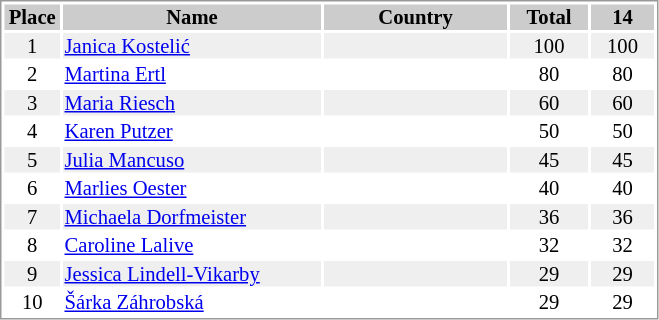<table border="0" style="border: 1px solid #999; background-color:#FFFFFF; text-align:center; font-size:86%; line-height:15px;">
<tr align="center" bgcolor="#CCCCCC">
<th width=35>Place</th>
<th width=170>Name</th>
<th width=120>Country</th>
<th width=50>Total</th>
<th width=40>14</th>
</tr>
<tr bgcolor="#EFEFEF">
<td>1</td>
<td align="left"><a href='#'>Janica Kostelić</a></td>
<td align="left"></td>
<td>100</td>
<td>100</td>
</tr>
<tr>
<td>2</td>
<td align="left"><a href='#'>Martina Ertl</a></td>
<td align="left"></td>
<td>80</td>
<td>80</td>
</tr>
<tr bgcolor="#EFEFEF">
<td>3</td>
<td align="left"><a href='#'>Maria Riesch</a></td>
<td align="left"></td>
<td>60</td>
<td>60</td>
</tr>
<tr>
<td>4</td>
<td align="left"><a href='#'>Karen Putzer</a></td>
<td align="left"></td>
<td>50</td>
<td>50</td>
</tr>
<tr bgcolor="#EFEFEF">
<td>5</td>
<td align="left"><a href='#'>Julia Mancuso</a></td>
<td align="left"></td>
<td>45</td>
<td>45</td>
</tr>
<tr>
<td>6</td>
<td align="left"><a href='#'>Marlies Oester</a></td>
<td align="left"> </td>
<td>40</td>
<td>40</td>
</tr>
<tr bgcolor="#EFEFEF">
<td>7</td>
<td align="left"><a href='#'>Michaela Dorfmeister</a></td>
<td align="left"></td>
<td>36</td>
<td>36</td>
</tr>
<tr>
<td>8</td>
<td align="left"><a href='#'>Caroline Lalive</a></td>
<td align="left"></td>
<td>32</td>
<td>32</td>
</tr>
<tr bgcolor="#EFEFEF">
<td>9</td>
<td align="left"><a href='#'>Jessica Lindell-Vikarby</a></td>
<td align="left"></td>
<td>29</td>
<td>29</td>
</tr>
<tr>
<td>10</td>
<td align="left"><a href='#'>Šárka Záhrobská</a></td>
<td align="left"></td>
<td>29</td>
<td>29</td>
</tr>
</table>
